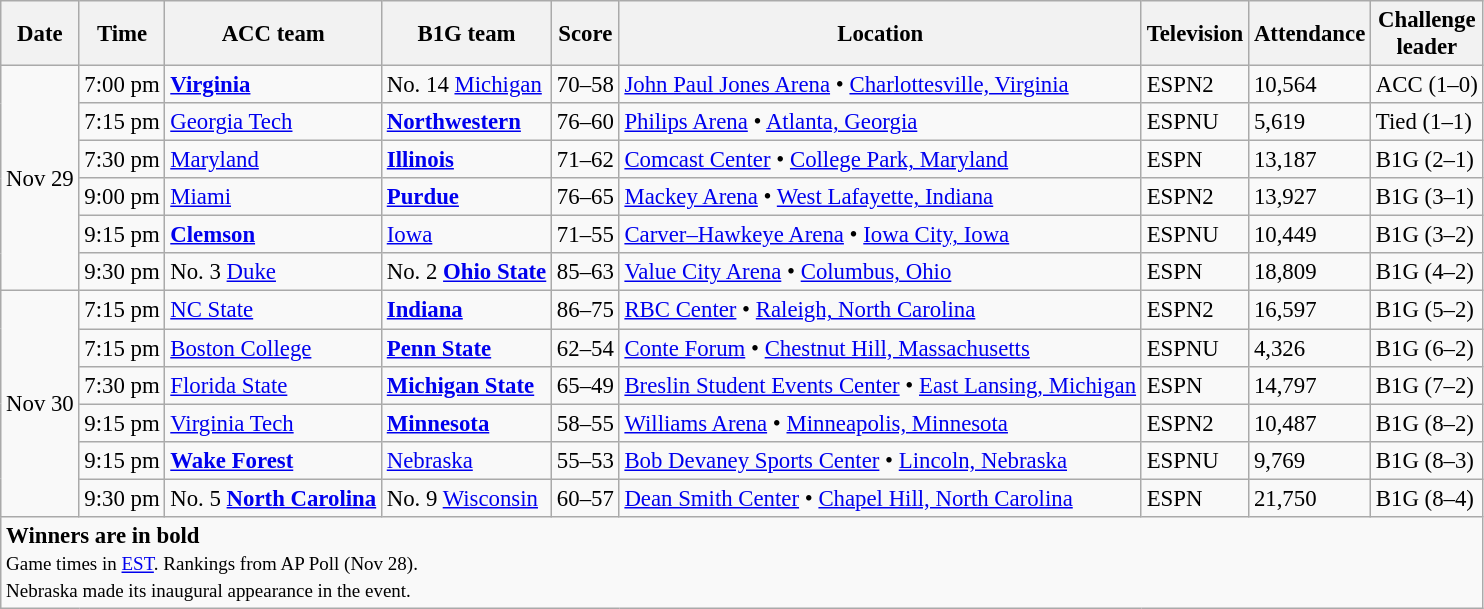<table class="wikitable" style="font-size: 95%">
<tr>
<th>Date</th>
<th>Time</th>
<th>ACC team</th>
<th>B1G team</th>
<th>Score</th>
<th>Location</th>
<th>Television</th>
<th>Attendance</th>
<th>Challenge<br>leader</th>
</tr>
<tr>
<td rowspan=6>Nov 29</td>
<td>7:00 pm</td>
<td><strong><a href='#'>Virginia</a></strong></td>
<td>No. 14 <a href='#'>Michigan</a></td>
<td>70–58</td>
<td><a href='#'>John Paul Jones Arena</a> • <a href='#'>Charlottesville, Virginia</a></td>
<td>ESPN2</td>
<td>10,564</td>
<td>ACC (1–0)</td>
</tr>
<tr>
<td>7:15 pm</td>
<td><a href='#'>Georgia Tech</a></td>
<td><strong><a href='#'>Northwestern</a></strong></td>
<td>76–60</td>
<td><a href='#'>Philips Arena</a> • <a href='#'>Atlanta, Georgia</a></td>
<td>ESPNU</td>
<td>5,619</td>
<td>Tied (1–1)</td>
</tr>
<tr>
<td>7:30 pm</td>
<td><a href='#'>Maryland</a></td>
<td><strong><a href='#'>Illinois</a></strong></td>
<td>71–62</td>
<td><a href='#'>Comcast Center</a> • <a href='#'>College Park, Maryland</a></td>
<td>ESPN</td>
<td>13,187</td>
<td>B1G (2–1)</td>
</tr>
<tr>
<td>9:00 pm</td>
<td><a href='#'>Miami</a></td>
<td><strong><a href='#'>Purdue</a></strong></td>
<td>76–65</td>
<td><a href='#'>Mackey Arena</a> • <a href='#'>West Lafayette, Indiana</a></td>
<td>ESPN2</td>
<td>13,927</td>
<td>B1G (3–1)</td>
</tr>
<tr>
<td>9:15 pm</td>
<td><strong><a href='#'>Clemson</a></strong></td>
<td><a href='#'>Iowa</a></td>
<td>71–55</td>
<td><a href='#'>Carver–Hawkeye Arena</a> • <a href='#'>Iowa City, Iowa</a></td>
<td>ESPNU</td>
<td>10,449</td>
<td>B1G (3–2)</td>
</tr>
<tr>
<td>9:30 pm</td>
<td>No. 3 <a href='#'>Duke</a></td>
<td>No. 2 <strong><a href='#'>Ohio State</a></strong></td>
<td>85–63</td>
<td><a href='#'>Value City Arena</a> • <a href='#'>Columbus, Ohio</a></td>
<td>ESPN</td>
<td>18,809</td>
<td>B1G (4–2)</td>
</tr>
<tr>
<td rowspan=6>Nov 30</td>
<td>7:15 pm</td>
<td><a href='#'>NC State</a></td>
<td><strong><a href='#'>Indiana</a></strong></td>
<td>86–75</td>
<td><a href='#'>RBC Center</a> • <a href='#'>Raleigh, North Carolina</a></td>
<td>ESPN2</td>
<td>16,597</td>
<td>B1G (5–2)</td>
</tr>
<tr>
<td>7:15 pm</td>
<td><a href='#'>Boston College</a></td>
<td><strong><a href='#'>Penn State</a></strong></td>
<td>62–54</td>
<td><a href='#'>Conte Forum</a> • <a href='#'>Chestnut Hill, Massachusetts</a></td>
<td>ESPNU</td>
<td>4,326</td>
<td>B1G (6–2)</td>
</tr>
<tr>
<td>7:30 pm</td>
<td><a href='#'>Florida State</a></td>
<td><strong><a href='#'>Michigan State</a></strong></td>
<td>65–49</td>
<td><a href='#'>Breslin Student Events Center</a> • <a href='#'>East Lansing, Michigan</a></td>
<td>ESPN</td>
<td>14,797</td>
<td>B1G (7–2)</td>
</tr>
<tr>
<td>9:15 pm</td>
<td><a href='#'>Virginia Tech</a></td>
<td><strong><a href='#'>Minnesota</a></strong></td>
<td>58–55</td>
<td><a href='#'>Williams Arena</a> • <a href='#'>Minneapolis, Minnesota</a></td>
<td>ESPN2</td>
<td>10,487</td>
<td>B1G (8–2)</td>
</tr>
<tr>
<td>9:15 pm</td>
<td><strong><a href='#'>Wake Forest</a></strong></td>
<td><a href='#'>Nebraska</a></td>
<td>55–53</td>
<td><a href='#'>Bob Devaney Sports Center</a> • <a href='#'>Lincoln, Nebraska</a></td>
<td>ESPNU</td>
<td>9,769</td>
<td>B1G (8–3)</td>
</tr>
<tr>
<td>9:30 pm</td>
<td>No. 5 <strong><a href='#'>North Carolina</a></strong></td>
<td>No. 9 <a href='#'>Wisconsin</a></td>
<td>60–57</td>
<td><a href='#'>Dean Smith Center</a> • <a href='#'>Chapel Hill, North Carolina</a></td>
<td>ESPN</td>
<td>21,750</td>
<td>B1G (8–4)</td>
</tr>
<tr>
<td colspan=9><strong>Winners are in bold</strong><br><small>Game times in <a href='#'>EST</a>. Rankings from AP Poll (Nov 28).<br>Nebraska made its inaugural appearance in the event.</small></td>
</tr>
</table>
